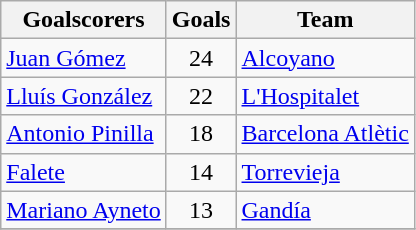<table class="wikitable sortable">
<tr>
<th>Goalscorers</th>
<th>Goals</th>
<th>Team</th>
</tr>
<tr>
<td> <a href='#'>Juan Gómez</a></td>
<td style="text-align:center;">24</td>
<td><a href='#'>Alcoyano</a></td>
</tr>
<tr>
<td> <a href='#'>Lluís González</a></td>
<td style="text-align:center;">22</td>
<td><a href='#'>L'Hospitalet</a></td>
</tr>
<tr>
<td> <a href='#'>Antonio Pinilla</a></td>
<td style="text-align:center;">18</td>
<td><a href='#'>Barcelona Atlètic</a></td>
</tr>
<tr>
<td> <a href='#'>Falete</a></td>
<td style="text-align:center;">14</td>
<td><a href='#'>Torrevieja</a></td>
</tr>
<tr>
<td> <a href='#'>Mariano Ayneto</a></td>
<td style="text-align:center;">13</td>
<td><a href='#'>Gandía</a></td>
</tr>
<tr>
</tr>
</table>
